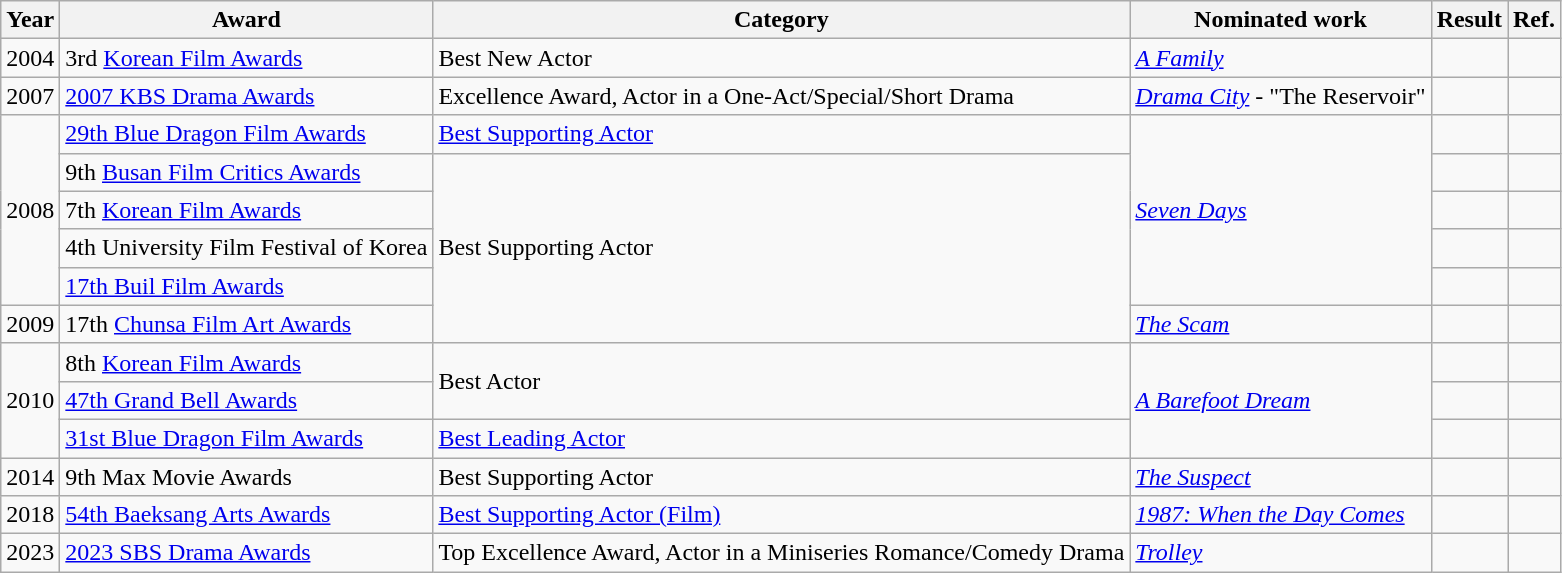<table class="wikitable sortable">
<tr>
<th>Year</th>
<th>Award</th>
<th>Category</th>
<th>Nominated work</th>
<th>Result</th>
<th>Ref.</th>
</tr>
<tr>
<td>2004</td>
<td>3rd <a href='#'>Korean Film Awards</a></td>
<td>Best New Actor</td>
<td><em><a href='#'>A Family</a></em></td>
<td></td>
<td></td>
</tr>
<tr>
<td>2007</td>
<td><a href='#'>2007 KBS Drama Awards</a></td>
<td>Excellence Award, Actor in a One-Act/Special/Short Drama</td>
<td><em><a href='#'>Drama City</a></em> - "The Reservoir"</td>
<td></td>
<td></td>
</tr>
<tr>
<td rowspan="5">2008</td>
<td><a href='#'>29th Blue Dragon Film Awards</a></td>
<td><a href='#'>Best Supporting Actor</a></td>
<td rowspan="5"><em><a href='#'>Seven Days</a></em></td>
<td></td>
<td></td>
</tr>
<tr>
<td>9th <a href='#'>Busan Film Critics Awards</a></td>
<td rowspan="5">Best Supporting Actor</td>
<td></td>
<td></td>
</tr>
<tr>
<td>7th <a href='#'>Korean Film Awards</a></td>
<td></td>
<td></td>
</tr>
<tr>
<td>4th University Film Festival of Korea</td>
<td></td>
<td></td>
</tr>
<tr>
<td><a href='#'>17th Buil Film Awards</a></td>
<td></td>
<td></td>
</tr>
<tr>
<td>2009</td>
<td>17th <a href='#'>Chunsa Film Art Awards</a></td>
<td><em><a href='#'>The Scam</a></em></td>
<td></td>
<td></td>
</tr>
<tr>
<td rowspan="3">2010</td>
<td>8th <a href='#'>Korean Film Awards</a></td>
<td rowspan="2">Best Actor</td>
<td rowspan="3"><em><a href='#'>A Barefoot Dream</a></em></td>
<td></td>
<td></td>
</tr>
<tr>
<td><a href='#'>47th Grand Bell Awards</a></td>
<td></td>
<td></td>
</tr>
<tr>
<td><a href='#'>31st Blue Dragon Film Awards</a></td>
<td><a href='#'>Best Leading Actor</a></td>
<td></td>
<td></td>
</tr>
<tr>
<td>2014</td>
<td>9th Max Movie Awards</td>
<td>Best Supporting Actor</td>
<td><em><a href='#'>The Suspect</a></em></td>
<td></td>
<td></td>
</tr>
<tr>
<td>2018</td>
<td><a href='#'>54th Baeksang Arts Awards</a></td>
<td><a href='#'>Best Supporting Actor (Film)</a></td>
<td><em><a href='#'>1987: When the Day Comes</a></em></td>
<td></td>
<td></td>
</tr>
<tr>
<td>2023</td>
<td><a href='#'>2023 SBS Drama Awards</a></td>
<td>Top Excellence Award, Actor in a Miniseries Romance/Comedy Drama</td>
<td><em><a href='#'>Trolley</a></em></td>
<td></td>
<td></td>
</tr>
</table>
